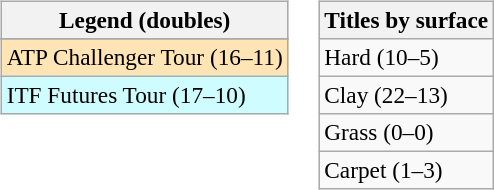<table>
<tr valign=top>
<td><br><table class=wikitable style=font-size:97%>
<tr>
<th>Legend (doubles)</th>
</tr>
<tr bgcolor=e5d1cb>
</tr>
<tr bgcolor=moccasin>
<td>ATP Challenger Tour (16–11)</td>
</tr>
<tr bgcolor=cffcff>
<td>ITF Futures Tour (17–10)</td>
</tr>
</table>
</td>
<td><br><table class=wikitable style=font-size:97%>
<tr>
<th>Titles by surface</th>
</tr>
<tr>
<td>Hard (10–5)</td>
</tr>
<tr>
<td>Clay (22–13)</td>
</tr>
<tr>
<td>Grass (0–0)</td>
</tr>
<tr>
<td>Carpet (1–3)</td>
</tr>
</table>
</td>
</tr>
</table>
